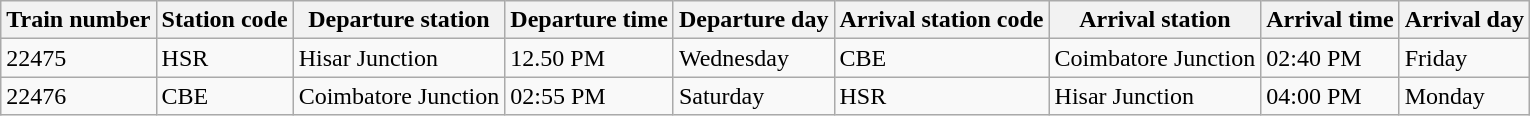<table class="wikitable">
<tr>
<th>Train number</th>
<th>Station code</th>
<th>Departure station</th>
<th>Departure time</th>
<th>Departure day</th>
<th>Arrival station code</th>
<th>Arrival station</th>
<th>Arrival time</th>
<th>Arrival day</th>
</tr>
<tr>
<td>22475</td>
<td>HSR</td>
<td>Hisar Junction</td>
<td>12.50 PM</td>
<td>Wednesday</td>
<td>CBE</td>
<td>Coimbatore Junction</td>
<td>02:40 PM</td>
<td>Friday</td>
</tr>
<tr>
<td>22476</td>
<td>CBE</td>
<td>Coimbatore Junction</td>
<td>02:55 PM</td>
<td>Saturday</td>
<td>HSR</td>
<td>Hisar Junction</td>
<td>04:00 PM</td>
<td>Monday</td>
</tr>
</table>
